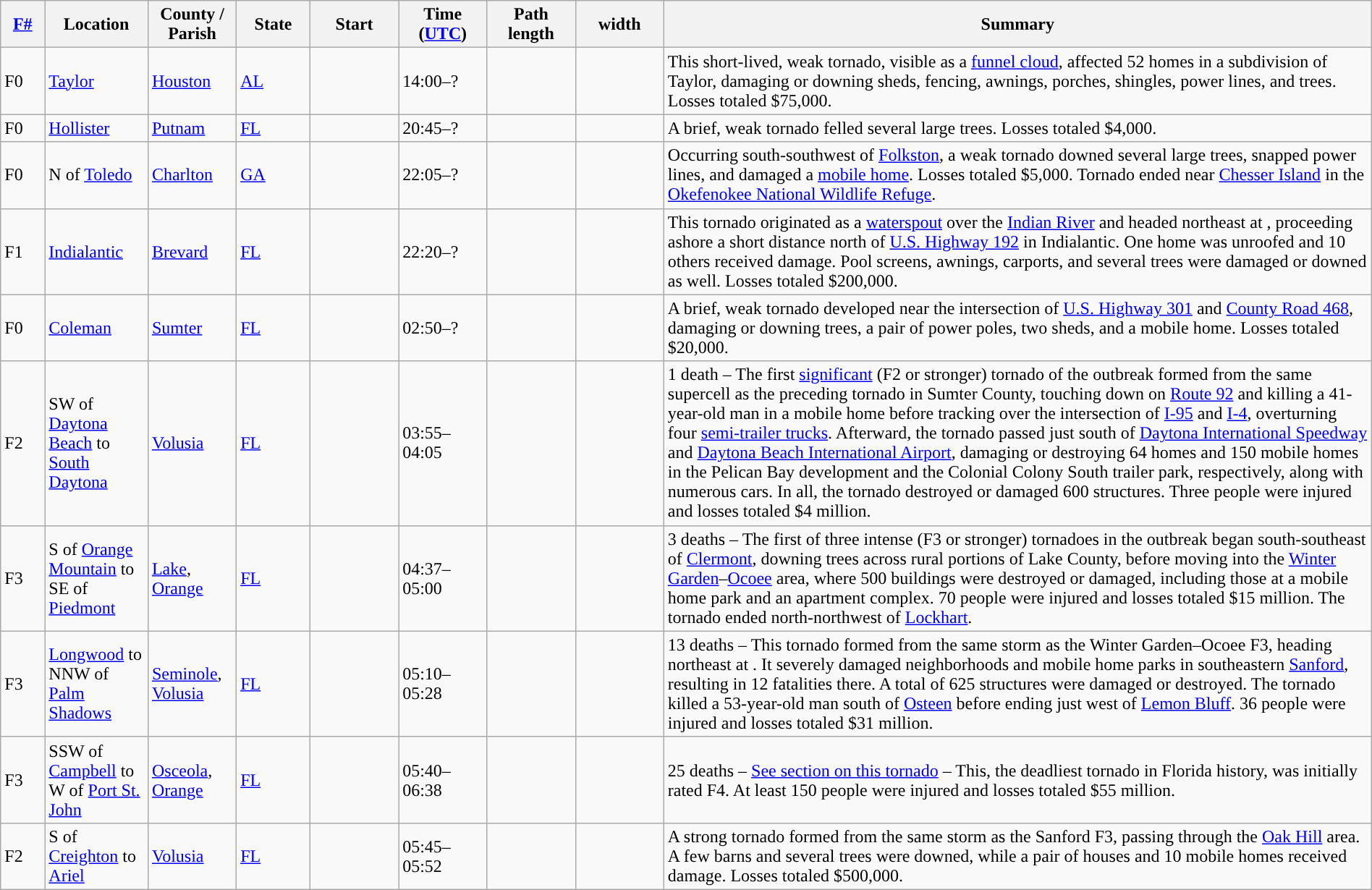<table class="wikitable sortable" style="width:100%;">
<tr>
<th scope="col"  style="width:3%; text-align:center;"><a href='#'>F#</a></th>
<th scope="col"  style="width:7%; text-align:center;" class="unsortable">Location</th>
<th scope="col"  style="width:6%; text-align:center;" class="unsortable">County / Parish</th>
<th scope="col"  style="width:5%; text-align:center;">State</th>
<th scope="col"  style="width:6%; text-align:center;">Start<br></th>
<th scope="col"  style="width:6%; text-align:center;">Time (<a href='#'>UTC</a>)</th>
<th scope="col"  style="width:6%; text-align:center;">Path length</th>
<th scope="col"  style="width:6%; text-align:center;"> width</th>
<th scope="col" class="unsortable" style="width:48%; text-align:center;">Summary</th>
</tr>
<tr>
<td>F0</td>
<td><a href='#'>Taylor</a></td>
<td><a href='#'>Houston</a></td>
<td><a href='#'>AL</a></td>
<td></td>
<td>14:00–?</td>
<td></td>
<td></td>
<td>This short-lived, weak tornado, visible as a <a href='#'>funnel cloud</a>, affected 52 homes in a subdivision of Taylor, damaging or downing sheds, fencing, awnings, porches, shingles, power lines, and trees. Losses totaled $75,000.</td>
</tr>
<tr>
<td>F0</td>
<td><a href='#'>Hollister</a></td>
<td><a href='#'>Putnam</a></td>
<td><a href='#'>FL</a></td>
<td></td>
<td>20:45–?</td>
<td></td>
<td></td>
<td>A brief, weak tornado felled several large trees. Losses totaled $4,000.</td>
</tr>
<tr>
<td>F0</td>
<td>N of <a href='#'>Toledo</a></td>
<td><a href='#'>Charlton</a></td>
<td><a href='#'>GA</a></td>
<td></td>
<td>22:05–?</td>
<td></td>
<td></td>
<td>Occurring south-southwest of <a href='#'>Folkston</a>, a weak tornado downed several large trees, snapped power lines, and damaged a <a href='#'>mobile home</a>. Losses totaled $5,000. Tornado ended near <a href='#'>Chesser Island</a> in the <a href='#'>Okefenokee National Wildlife Refuge</a>.</td>
</tr>
<tr>
<td>F1</td>
<td><a href='#'>Indialantic</a></td>
<td><a href='#'>Brevard</a></td>
<td><a href='#'>FL</a></td>
<td></td>
<td>22:20–?</td>
<td></td>
<td></td>
<td>This tornado originated as a <a href='#'>waterspout</a> over the <a href='#'>Indian River</a> and headed northeast at , proceeding ashore a short distance north of <a href='#'>U.S. Highway 192</a> in Indialantic. One home was unroofed and 10 others received damage. Pool screens, awnings, carports, and several trees were damaged or downed as well. Losses totaled $200,000.</td>
</tr>
<tr>
<td>F0</td>
<td><a href='#'>Coleman</a></td>
<td><a href='#'>Sumter</a></td>
<td><a href='#'>FL</a></td>
<td></td>
<td>02:50–?</td>
<td></td>
<td></td>
<td>A brief, weak tornado developed near the intersection of <a href='#'>U.S. Highway 301</a> and <a href='#'>County Road 468</a>, damaging or downing trees, a pair of power poles, two sheds, and a mobile home. Losses totaled $20,000.</td>
</tr>
<tr>
<td>F2</td>
<td>SW of <a href='#'>Daytona Beach</a> to <a href='#'>South Daytona</a></td>
<td><a href='#'>Volusia</a></td>
<td><a href='#'>FL</a></td>
<td></td>
<td>03:55–04:05</td>
<td></td>
<td></td>
<td>1 death – The first <a href='#'>significant</a> (F2 or stronger) tornado of the outbreak formed from the same supercell as the preceding tornado in Sumter County, touching down on <a href='#'>Route 92</a> and killing a 41-year-old man in a mobile home before tracking over the intersection of <a href='#'>I-95</a> and <a href='#'>I-4</a>, overturning four <a href='#'>semi-trailer trucks</a>. Afterward, the tornado passed just south of <a href='#'>Daytona International Speedway</a> and <a href='#'>Daytona Beach International Airport</a>, damaging or destroying 64 homes and 150 mobile homes in the Pelican Bay development and the Colonial Colony South trailer park, respectively, along with numerous cars. In all, the tornado destroyed or damaged 600 structures.  Three people were injured and losses totaled $4 million.</td>
</tr>
<tr>
<td>F3</td>
<td>S of <a href='#'>Orange Mountain</a> to SE of <a href='#'>Piedmont</a></td>
<td><a href='#'>Lake</a>, <a href='#'>Orange</a></td>
<td><a href='#'>FL</a></td>
<td></td>
<td>04:37–05:00</td>
<td></td>
<td></td>
<td>3 deaths – The first of three intense (F3 or stronger) tornadoes in the outbreak began south-southeast of <a href='#'>Clermont</a>, downing trees across rural portions of Lake County, before moving into the <a href='#'>Winter Garden</a>–<a href='#'>Ocoee</a> area, where 500 buildings were destroyed or damaged, including those at a mobile home park and an apartment complex. 70 people were injured and losses totaled $15 million. The tornado ended north-northwest of <a href='#'>Lockhart</a>.</td>
</tr>
<tr>
<td>F3</td>
<td><a href='#'>Longwood</a> to NNW of <a href='#'>Palm Shadows</a></td>
<td><a href='#'>Seminole</a>, <a href='#'>Volusia</a></td>
<td><a href='#'>FL</a></td>
<td></td>
<td>05:10–05:28</td>
<td></td>
<td></td>
<td>13 deaths – This tornado formed from the same storm as the Winter Garden–Ocoee F3, heading northeast at . It severely damaged neighborhoods and mobile home parks in southeastern <a href='#'>Sanford</a>, resulting in 12 fatalities there.  A total of 625 structures were damaged or destroyed. The tornado killed a 53-year-old man  south of <a href='#'>Osteen</a> before ending just west of <a href='#'>Lemon Bluff</a>. 36 people were injured and losses totaled $31 million.</td>
</tr>
<tr>
<td>F3</td>
<td>SSW of <a href='#'>Campbell</a> to W of <a href='#'>Port St. John</a></td>
<td><a href='#'>Osceola</a>, <a href='#'>Orange</a></td>
<td><a href='#'>FL</a></td>
<td></td>
<td>05:40–06:38</td>
<td></td>
<td></td>
<td>25 deaths – <a href='#'>See section on this tornado</a> – This, the deadliest tornado in Florida history, was initially rated F4. At least 150 people were injured and losses totaled $55 million.</td>
</tr>
<tr>
<td>F2</td>
<td>S of <a href='#'>Creighton</a> to <a href='#'>Ariel</a></td>
<td><a href='#'>Volusia</a></td>
<td><a href='#'>FL</a></td>
<td></td>
<td>05:45–05:52</td>
<td></td>
<td></td>
<td>A strong tornado formed from the same storm as the Sanford F3, passing through the <a href='#'>Oak Hill</a> area. A few barns and several trees were downed, while a pair of houses and 10 mobile homes received damage. Losses totaled $500,000.</td>
</tr>
</table>
